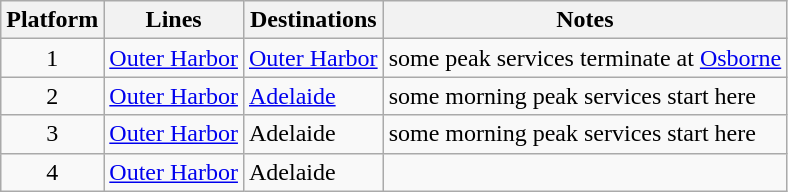<table class="wikitable" style="float: none; margin: 0.5em; ">
<tr>
<th>Platform</th>
<th>Lines</th>
<th>Destinations</th>
<th>Notes</th>
</tr>
<tr>
<td rowspan="1" style="text-align:center;">1</td>
<td style=background:#><a href='#'><span>Outer Harbor</span></a></td>
<td><a href='#'>Outer Harbor</a></td>
<td>some peak services terminate at <a href='#'>Osborne</a></td>
</tr>
<tr>
<td rowspan="1" style="text-align:center;">2</td>
<td style=background:#><a href='#'><span>Outer Harbor</span></a></td>
<td><a href='#'>Adelaide</a></td>
<td>some morning peak services start here</td>
</tr>
<tr>
<td rowspan="1" style="text-align:center;">3</td>
<td style=background:#><a href='#'><span>Outer Harbor</span></a></td>
<td>Adelaide</td>
<td>some morning peak services start here</td>
</tr>
<tr>
<td rowspan="1" style="text-align:center;">4</td>
<td style=background:#><a href='#'><span>Outer Harbor</span></a></td>
<td>Adelaide</td>
<td></td>
</tr>
</table>
